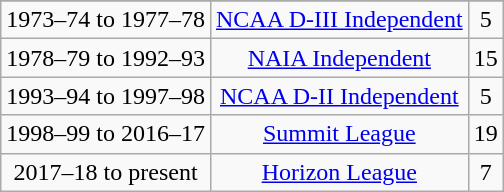<table class="wikitable">
<tr style="text-align:center;">
</tr>
<tr style="text-align:center;">
<td>1973–74 to 1977–78</td>
<td><a href='#'>NCAA D-III Independent</a></td>
<td>5</td>
</tr>
<tr style="text-align:center;">
<td>1978–79 to 1992–93</td>
<td><a href='#'>NAIA Independent</a></td>
<td>15</td>
</tr>
<tr style="text-align:center;">
<td>1993–94 to 1997–98</td>
<td><a href='#'>NCAA D-II Independent</a></td>
<td>5</td>
</tr>
<tr style="text-align:center">
<td>1998–99 to 2016–17</td>
<td><a href='#'>Summit League</a></td>
<td>19</td>
</tr>
<tr style="text-align:center">
<td>2017–18 to present</td>
<td><a href='#'>Horizon League</a></td>
<td>7</td>
</tr>
</table>
